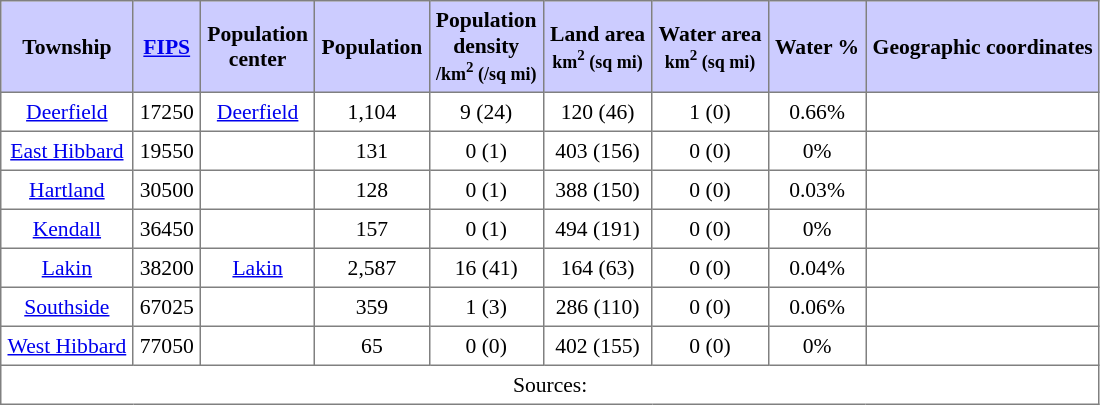<table class="toccolours" border=1 cellspacing=0 cellpadding=4 style="text-align:center; border-collapse:collapse; font-size:90%;">
<tr style="background:#ccccff">
<th>Township</th>
<th><a href='#'>FIPS</a></th>
<th>Population<br>center</th>
<th>Population</th>
<th>Population<br>density<br><small>/km<sup>2</sup> (/sq mi)</small></th>
<th>Land area<br><small>km<sup>2</sup> (sq mi)</small></th>
<th>Water area<br><small>km<sup>2</sup> (sq mi)</small></th>
<th>Water %</th>
<th>Geographic coordinates</th>
</tr>
<tr>
<td><a href='#'>Deerfield</a></td>
<td>17250</td>
<td><a href='#'>Deerfield</a></td>
<td>1,104</td>
<td>9 (24)</td>
<td>120 (46)</td>
<td>1 (0)</td>
<td>0.66%</td>
<td></td>
</tr>
<tr>
<td><a href='#'>East Hibbard</a></td>
<td>19550</td>
<td></td>
<td>131</td>
<td>0 (1)</td>
<td>403 (156)</td>
<td>0 (0)</td>
<td>0%</td>
<td></td>
</tr>
<tr>
<td><a href='#'>Hartland</a></td>
<td>30500</td>
<td></td>
<td>128</td>
<td>0 (1)</td>
<td>388 (150)</td>
<td>0 (0)</td>
<td>0.03%</td>
<td></td>
</tr>
<tr>
<td><a href='#'>Kendall</a></td>
<td>36450</td>
<td></td>
<td>157</td>
<td>0 (1)</td>
<td>494 (191)</td>
<td>0 (0)</td>
<td>0%</td>
<td></td>
</tr>
<tr>
<td><a href='#'>Lakin</a></td>
<td>38200</td>
<td><a href='#'>Lakin</a></td>
<td>2,587</td>
<td>16 (41)</td>
<td>164 (63)</td>
<td>0 (0)</td>
<td>0.04%</td>
<td></td>
</tr>
<tr>
<td><a href='#'>Southside</a></td>
<td>67025</td>
<td></td>
<td>359</td>
<td>1 (3)</td>
<td>286 (110)</td>
<td>0 (0)</td>
<td>0.06%</td>
<td></td>
</tr>
<tr>
<td><a href='#'>West Hibbard</a></td>
<td>77050</td>
<td></td>
<td>65</td>
<td>0 (0)</td>
<td>402 (155)</td>
<td>0 (0)</td>
<td>0%</td>
<td></td>
</tr>
<tr>
<td colspan=9>Sources: </td>
</tr>
</table>
